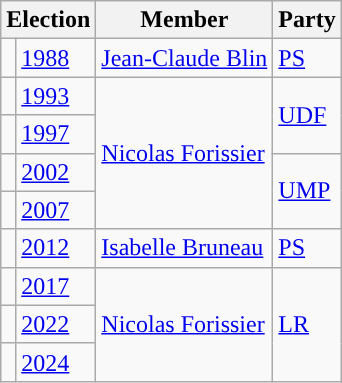<table class="wikitable">
<tr>
<th colspan="2">Election</th>
<th>Member</th>
<th>Party</th>
</tr>
<tr>
<td style="color:inherit;background-color:"></td>
<td><a href='#'>1988</a></td>
<td><a href='#'>Jean-Claude Blin</a></td>
<td><a href='#'>PS</a></td>
</tr>
<tr>
<td style="color:inherit;background-color:"></td>
<td><a href='#'>1993</a></td>
<td rowspan="4"><a href='#'>Nicolas Forissier</a><br>

</td>
<td rowspan="2"><a href='#'>UDF</a></td>
</tr>
<tr>
<td style="color:inherit;background-color:"></td>
<td><a href='#'>1997</a></td>
</tr>
<tr>
<td style="color:inherit;background-color:"></td>
<td><a href='#'>2002</a></td>
<td rowspan="2"><a href='#'>UMP</a></td>
</tr>
<tr>
<td style="color:inherit;background-color:"></td>
<td><a href='#'>2007</a></td>
</tr>
<tr>
<td style="color:inherit;background-color:"></td>
<td><a href='#'>2012</a></td>
<td><a href='#'>Isabelle Bruneau</a></td>
<td><a href='#'>PS</a></td>
</tr>
<tr>
<td style="color:inherit;background-color: "></td>
<td><a href='#'>2017</a></td>
<td rowspan="3"><a href='#'>Nicolas Forissier</a></td>
<td rowspan="3"><a href='#'>LR</a></td>
</tr>
<tr>
<td style="color:inherit;background-color: "></td>
<td><a href='#'>2022</a></td>
</tr>
<tr>
<td style="color:inherit;background-color: "></td>
<td><a href='#'>2024</a></td>
</tr>
</table>
